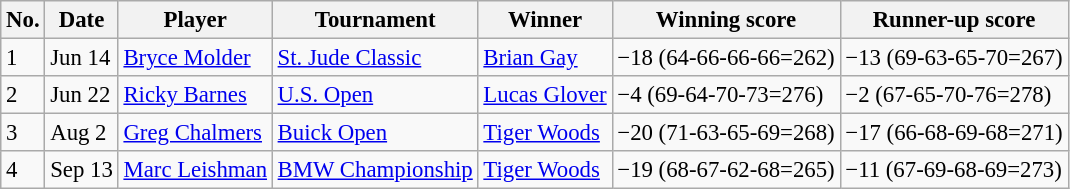<table class="wikitable" style="font-size:95%;">
<tr>
<th>No.</th>
<th>Date</th>
<th>Player</th>
<th>Tournament</th>
<th>Winner</th>
<th>Winning score</th>
<th>Runner-up score</th>
</tr>
<tr>
<td>1</td>
<td>Jun 14</td>
<td> <a href='#'>Bryce Molder</a></td>
<td><a href='#'>St. Jude Classic</a></td>
<td> <a href='#'>Brian Gay</a></td>
<td>−18 (64-66-66-66=262)</td>
<td>−13 (69-63-65-70=267)</td>
</tr>
<tr>
<td>2</td>
<td>Jun 22</td>
<td> <a href='#'>Ricky Barnes</a></td>
<td><a href='#'>U.S. Open</a></td>
<td> <a href='#'>Lucas Glover</a></td>
<td>−4 (69-64-70-73=276)</td>
<td>−2 (67-65-70-76=278)</td>
</tr>
<tr>
<td>3</td>
<td>Aug 2</td>
<td> <a href='#'>Greg Chalmers</a></td>
<td><a href='#'>Buick Open</a></td>
<td> <a href='#'>Tiger Woods</a></td>
<td>−20 (71-63-65-69=268)</td>
<td>−17 (66-68-69-68=271)</td>
</tr>
<tr>
<td>4</td>
<td>Sep 13</td>
<td> <a href='#'>Marc Leishman</a></td>
<td><a href='#'>BMW Championship</a></td>
<td> <a href='#'>Tiger Woods</a></td>
<td>−19 (68-67-62-68=265)</td>
<td>−11 (67-69-68-69=273)</td>
</tr>
</table>
